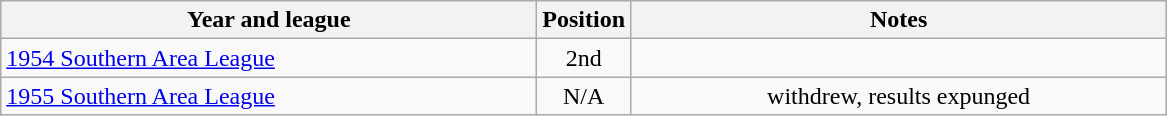<table class="wikitable">
<tr>
<th width=350>Year and league</th>
<th width=50>Position</th>
<th width=350>Notes</th>
</tr>
<tr align=center>
<td align="left"><a href='#'>1954 Southern Area League</a></td>
<td>2nd</td>
<td></td>
</tr>
<tr align=center>
<td align="left"><a href='#'>1955 Southern Area League</a></td>
<td>N/A</td>
<td>withdrew, results expunged</td>
</tr>
</table>
